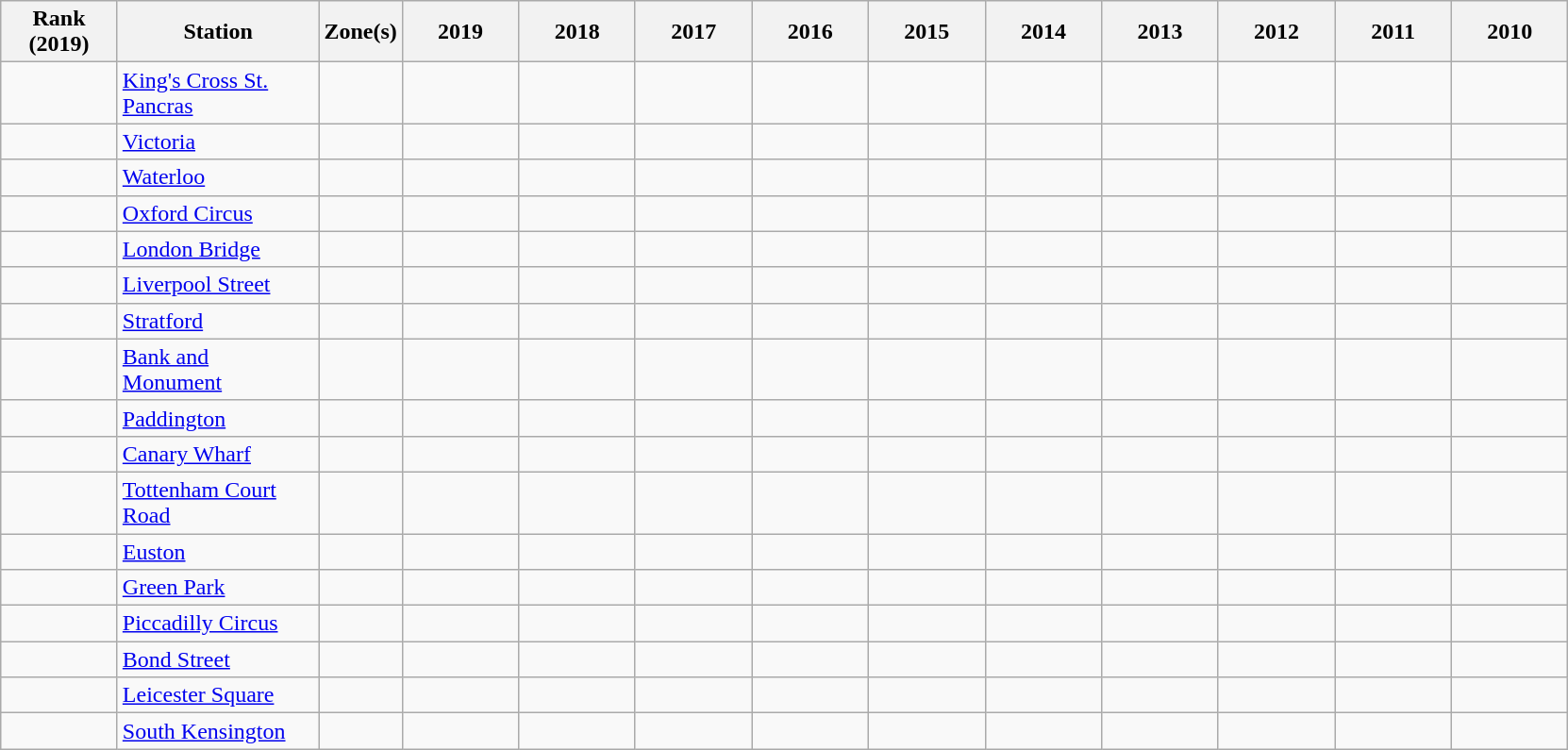<table class="wikitable sortable">
<tr>
<th scope=col width="75">Rank (2019)</th>
<th scope=col width="135">Station</th>
<th scope=col width="45">Zone(s)</th>
<th scope=col width="75">2019</th>
<th scope=col width="75">2018</th>
<th scope=col width="75">2017</th>
<th scope=col width="75">2016</th>
<th scope=col width="75">2015</th>
<th scope=col width="75">2014</th>
<th scope=col width="75">2013</th>
<th scope=col width="75">2012</th>
<th scope=col width="75">2011</th>
<th scope=col width="75">2010</th>
</tr>
<tr>
<td scope=row></td>
<td><a href='#'>King's Cross St. Pancras</a></td>
<td></td>
<td></td>
<td></td>
<td></td>
<td></td>
<td></td>
<td></td>
<td></td>
<td></td>
<td></td>
<td><br></td>
</tr>
<tr>
<td scope=row></td>
<td><a href='#'>Victoria</a></td>
<td></td>
<td></td>
<td></td>
<td></td>
<td></td>
<td></td>
<td></td>
<td></td>
<td></td>
<td></td>
<td><br></td>
</tr>
<tr>
<td scope=row></td>
<td><a href='#'>Waterloo</a></td>
<td></td>
<td></td>
<td></td>
<td></td>
<td></td>
<td></td>
<td></td>
<td></td>
<td></td>
<td></td>
<td><br></td>
</tr>
<tr>
<td scope=row></td>
<td><a href='#'>Oxford Circus</a></td>
<td></td>
<td></td>
<td></td>
<td></td>
<td></td>
<td></td>
<td></td>
<td></td>
<td></td>
<td></td>
<td><br></td>
</tr>
<tr>
<td scope=row></td>
<td><a href='#'>London Bridge</a></td>
<td></td>
<td></td>
<td></td>
<td></td>
<td></td>
<td></td>
<td></td>
<td></td>
<td></td>
<td></td>
<td><br></td>
</tr>
<tr>
<td scope=row></td>
<td><a href='#'>Liverpool Street</a></td>
<td></td>
<td></td>
<td></td>
<td></td>
<td></td>
<td></td>
<td></td>
<td></td>
<td></td>
<td></td>
<td><br></td>
</tr>
<tr>
<td scope=row></td>
<td><a href='#'>Stratford</a></td>
<td></td>
<td></td>
<td></td>
<td></td>
<td></td>
<td></td>
<td></td>
<td></td>
<td></td>
<td></td>
<td><br></td>
</tr>
<tr>
<td scope=row></td>
<td><a href='#'>Bank and Monument</a></td>
<td></td>
<td></td>
<td></td>
<td></td>
<td></td>
<td></td>
<td></td>
<td></td>
<td></td>
<td></td>
<td><br></td>
</tr>
<tr>
<td scope=row></td>
<td><a href='#'>Paddington</a></td>
<td></td>
<td></td>
<td></td>
<td></td>
<td></td>
<td></td>
<td></td>
<td></td>
<td></td>
<td></td>
<td><br></td>
</tr>
<tr>
<td scope=row></td>
<td><a href='#'>Canary Wharf</a></td>
<td></td>
<td></td>
<td></td>
<td></td>
<td></td>
<td></td>
<td></td>
<td></td>
<td></td>
<td></td>
<td><br></td>
</tr>
<tr>
<td scope=row></td>
<td><a href='#'>Tottenham Court Road</a></td>
<td></td>
<td></td>
<td></td>
<td></td>
<td></td>
<td></td>
<td></td>
<td></td>
<td></td>
<td></td>
<td><br></td>
</tr>
<tr>
<td scope=row></td>
<td><a href='#'>Euston</a></td>
<td></td>
<td></td>
<td></td>
<td></td>
<td></td>
<td></td>
<td></td>
<td></td>
<td></td>
<td></td>
<td><br></td>
</tr>
<tr>
<td scope=row></td>
<td><a href='#'>Green Park</a></td>
<td></td>
<td></td>
<td></td>
<td></td>
<td></td>
<td></td>
<td></td>
<td></td>
<td></td>
<td></td>
<td><br></td>
</tr>
<tr>
<td scope=row></td>
<td><a href='#'>Piccadilly Circus</a></td>
<td></td>
<td></td>
<td></td>
<td></td>
<td></td>
<td></td>
<td></td>
<td></td>
<td></td>
<td></td>
<td><br></td>
</tr>
<tr>
<td scope=row></td>
<td><a href='#'>Bond Street</a></td>
<td></td>
<td></td>
<td></td>
<td></td>
<td></td>
<td></td>
<td></td>
<td></td>
<td></td>
<td></td>
<td><br></td>
</tr>
<tr>
<td scope=row></td>
<td><a href='#'>Leicester Square</a></td>
<td></td>
<td></td>
<td></td>
<td></td>
<td></td>
<td></td>
<td></td>
<td></td>
<td></td>
<td></td>
<td><br></td>
</tr>
<tr>
<td scope=row></td>
<td><a href='#'>South Kensington</a></td>
<td></td>
<td></td>
<td></td>
<td></td>
<td></td>
<td></td>
<td></td>
<td></td>
<td></td>
<td></td>
<td><br> 
</td>
</tr>
</table>
